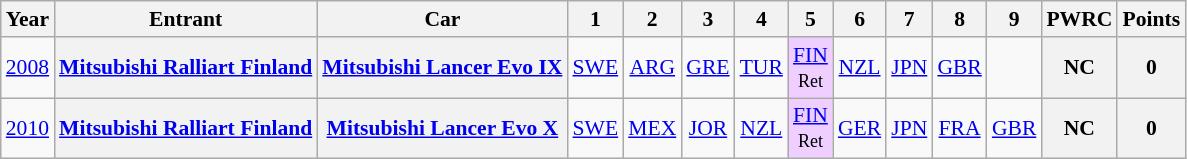<table class="wikitable" style="text-align:center; font-size:90%">
<tr>
<th>Year</th>
<th>Entrant</th>
<th>Car</th>
<th>1</th>
<th>2</th>
<th>3</th>
<th>4</th>
<th>5</th>
<th>6</th>
<th>7</th>
<th>8</th>
<th>9</th>
<th>PWRC</th>
<th>Points</th>
</tr>
<tr>
<td><a href='#'>2008</a></td>
<th><a href='#'>Mitsubishi Ralliart Finland</a></th>
<th><a href='#'>Mitsubishi Lancer Evo IX</a></th>
<td><a href='#'>SWE</a></td>
<td><a href='#'>ARG</a></td>
<td><a href='#'>GRE</a></td>
<td><a href='#'>TUR</a></td>
<td style="background:#EFCFFF;"><a href='#'>FIN</a><br><small>Ret</small></td>
<td><a href='#'>NZL</a></td>
<td><a href='#'>JPN</a></td>
<td><a href='#'>GBR</a></td>
<td></td>
<th>NC</th>
<th>0</th>
</tr>
<tr>
<td><a href='#'>2010</a></td>
<th><a href='#'>Mitsubishi Ralliart Finland</a></th>
<th><a href='#'>Mitsubishi Lancer Evo X</a></th>
<td><a href='#'>SWE</a></td>
<td><a href='#'>MEX</a></td>
<td><a href='#'>JOR</a></td>
<td><a href='#'>NZL</a></td>
<td style="background:#EFCFFF;"><a href='#'>FIN</a><br><small>Ret</small></td>
<td><a href='#'>GER</a></td>
<td><a href='#'>JPN</a></td>
<td><a href='#'>FRA</a></td>
<td><a href='#'>GBR</a></td>
<th>NC</th>
<th>0</th>
</tr>
</table>
